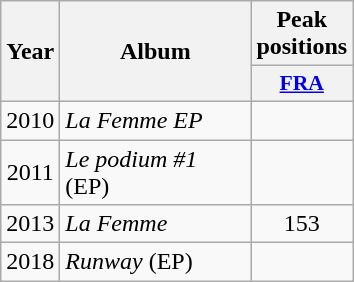<table class="wikitable">
<tr>
<th rowspan="2" style="text-align:center; width:10px;">Year</th>
<th rowspan="2" style="text-align:center; width:120px;">Album</th>
<th style="text-align:center; width:30px;">Peak positions</th>
</tr>
<tr>
<th scope="col" style="width:3em;font-size:90%;"><a href='#'>FRA</a><br></th>
</tr>
<tr>
<td style="text-align:center;">2010</td>
<td><em>La Femme EP</em></td>
<td style="text-align:center;"></td>
</tr>
<tr>
<td style="text-align:center;">2011</td>
<td><em>Le podium #1</em> (EP)</td>
<td style="text-align:center;"></td>
</tr>
<tr>
<td style="text-align:center;">2013</td>
<td><em>La Femme</em></td>
<td style="text-align:center;">153</td>
</tr>
<tr>
<td style="text-align:center;">2018</td>
<td><em>Runway</em> (EP)</td>
<td style="text-align:center;"></td>
</tr>
</table>
